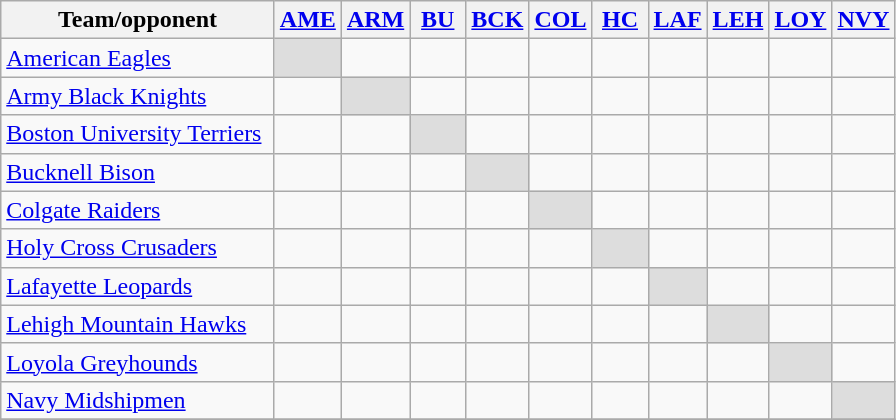<table class="wikitable" style="text-align: center">
<tr>
<th width="175">Team/opponent</th>
<th width="30"><a href='#'>AME</a></th>
<th width="30"><a href='#'>ARM</a></th>
<th width="30"><a href='#'>BU</a></th>
<th width="30"><a href='#'>BCK</a></th>
<th width="30"><a href='#'>COL</a></th>
<th width="30"><a href='#'>HC</a></th>
<th width="30"><a href='#'>LAF</a></th>
<th width="30"><a href='#'>LEH</a></th>
<th width="30"><a href='#'>LOY</a></th>
<th width="30"><a href='#'>NVY</a></th>
</tr>
<tr>
<td align=left><a href='#'>American Eagles</a></td>
<td style=background:#ddd;"></td>
<td></td>
<td></td>
<td></td>
<td></td>
<td></td>
<td></td>
<td></td>
<td></td>
<td></td>
</tr>
<tr>
<td align=left><a href='#'>Army Black Knights</a></td>
<td></td>
<td style=background:#ddd;"></td>
<td></td>
<td></td>
<td></td>
<td></td>
<td></td>
<td></td>
<td></td>
<td></td>
</tr>
<tr>
<td align=left><a href='#'>Boston University Terriers</a></td>
<td></td>
<td></td>
<td style=background:#ddd;"></td>
<td></td>
<td></td>
<td></td>
<td></td>
<td></td>
<td></td>
<td></td>
</tr>
<tr>
<td align=left><a href='#'>Bucknell Bison</a></td>
<td></td>
<td></td>
<td></td>
<td style=background:#ddd;"></td>
<td></td>
<td></td>
<td></td>
<td></td>
<td></td>
<td></td>
</tr>
<tr>
<td align=left><a href='#'>Colgate Raiders</a></td>
<td></td>
<td></td>
<td></td>
<td></td>
<td style=background:#ddd;"></td>
<td></td>
<td></td>
<td></td>
<td></td>
<td></td>
</tr>
<tr>
<td align=left><a href='#'>Holy Cross Crusaders</a></td>
<td></td>
<td></td>
<td></td>
<td></td>
<td></td>
<td style=background:#ddd;"></td>
<td></td>
<td></td>
<td></td>
<td></td>
</tr>
<tr>
<td align=left><a href='#'>Lafayette Leopards</a></td>
<td></td>
<td></td>
<td></td>
<td></td>
<td></td>
<td></td>
<td style=background:#ddd;"></td>
<td></td>
<td></td>
<td></td>
</tr>
<tr>
<td align=left><a href='#'>Lehigh Mountain Hawks</a></td>
<td></td>
<td></td>
<td></td>
<td></td>
<td></td>
<td></td>
<td></td>
<td style=background:#ddd;"></td>
<td></td>
<td></td>
</tr>
<tr>
<td align=left><a href='#'>Loyola Greyhounds</a></td>
<td></td>
<td></td>
<td></td>
<td></td>
<td></td>
<td></td>
<td></td>
<td></td>
<td style=background:#ddd;"></td>
<td></td>
</tr>
<tr>
<td align=left><a href='#'>Navy Midshipmen</a></td>
<td></td>
<td></td>
<td></td>
<td></td>
<td></td>
<td></td>
<td></td>
<td></td>
<td></td>
<td style=background:#ddd;"></td>
</tr>
<tr>
</tr>
</table>
